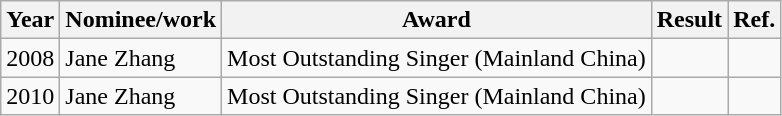<table class="wikitable">
<tr>
<th>Year</th>
<th>Nominee/work</th>
<th>Award</th>
<th><strong>Result</strong></th>
<th>Ref.</th>
</tr>
<tr>
<td>2008</td>
<td>Jane Zhang</td>
<td>Most Outstanding Singer (Mainland China)</td>
<td></td>
<td></td>
</tr>
<tr>
<td>2010</td>
<td>Jane Zhang</td>
<td>Most Outstanding Singer (Mainland China)</td>
<td></td>
<td></td>
</tr>
</table>
